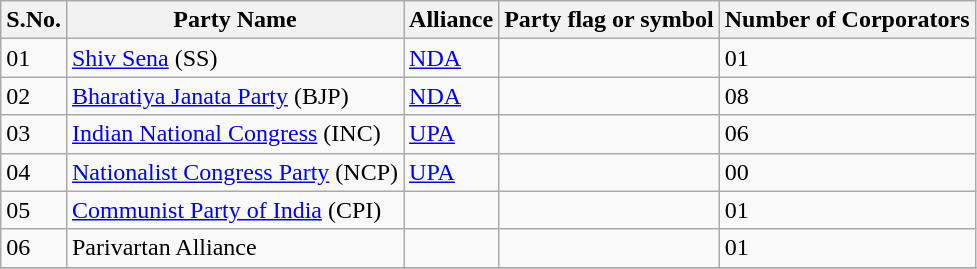<table class="sortable wikitable">
<tr>
<th>S.No.</th>
<th>Party Name</th>
<th>Alliance</th>
<th>Party flag or symbol</th>
<th>Number of Corporators</th>
</tr>
<tr>
<td>01</td>
<td><a href='#'>Shiv Sena</a> (SS)</td>
<td><a href='#'>NDA</a></td>
<td></td>
<td>01</td>
</tr>
<tr>
<td>02</td>
<td><a href='#'>Bharatiya Janata Party</a> (BJP)</td>
<td><a href='#'>NDA</a></td>
<td></td>
<td>08</td>
</tr>
<tr>
<td>03</td>
<td><a href='#'>Indian National Congress</a> (INC)</td>
<td><a href='#'>UPA</a></td>
<td></td>
<td>06</td>
</tr>
<tr>
<td>04</td>
<td><a href='#'>Nationalist Congress Party</a> (NCP)</td>
<td><a href='#'>UPA</a></td>
<td></td>
<td>00</td>
</tr>
<tr>
<td>05</td>
<td><a href='#'>Communist Party of India</a> (CPI)</td>
<td></td>
<td></td>
<td>01</td>
</tr>
<tr>
<td>06</td>
<td>Parivartan Alliance</td>
<td></td>
<td></td>
<td>01</td>
</tr>
<tr>
</tr>
</table>
